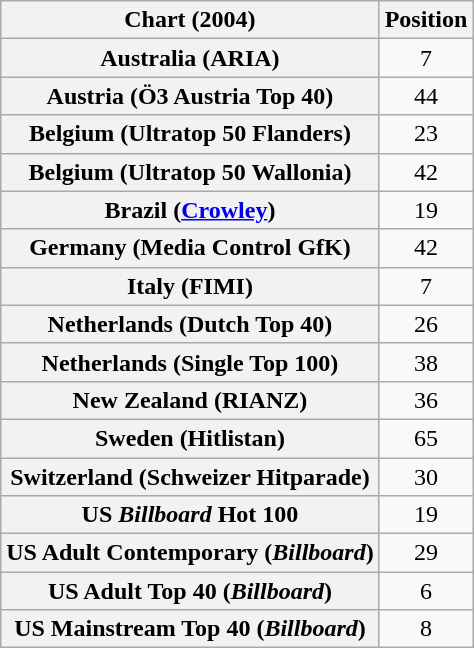<table class="wikitable sortable plainrowheaders" style="text-align:center">
<tr>
<th scope="col">Chart (2004)</th>
<th scope="col">Position</th>
</tr>
<tr>
<th scope="row">Australia (ARIA)</th>
<td>7</td>
</tr>
<tr>
<th scope="row">Austria (Ö3 Austria Top 40)</th>
<td>44</td>
</tr>
<tr>
<th scope="row">Belgium (Ultratop 50 Flanders)</th>
<td>23</td>
</tr>
<tr>
<th scope="row">Belgium (Ultratop 50 Wallonia)</th>
<td>42</td>
</tr>
<tr>
<th scope="row">Brazil (<a href='#'>Crowley</a>)</th>
<td>19</td>
</tr>
<tr>
<th scope="row">Germany (Media Control GfK)</th>
<td>42</td>
</tr>
<tr>
<th scope="row">Italy (FIMI)</th>
<td>7</td>
</tr>
<tr>
<th scope="row">Netherlands (Dutch Top 40)</th>
<td>26</td>
</tr>
<tr>
<th scope="row">Netherlands (Single Top 100)</th>
<td>38</td>
</tr>
<tr>
<th scope="row">New Zealand (RIANZ)</th>
<td>36</td>
</tr>
<tr>
<th scope="row">Sweden (Hitlistan)</th>
<td>65</td>
</tr>
<tr>
<th scope="row">Switzerland (Schweizer Hitparade)</th>
<td>30</td>
</tr>
<tr>
<th scope="row">US <em>Billboard</em> Hot 100</th>
<td>19</td>
</tr>
<tr>
<th scope="row">US Adult Contemporary (<em>Billboard</em>)</th>
<td>29</td>
</tr>
<tr>
<th scope="row">US Adult Top 40 (<em>Billboard</em>)</th>
<td>6</td>
</tr>
<tr>
<th scope="row">US Mainstream Top 40 (<em>Billboard</em>)</th>
<td>8</td>
</tr>
</table>
